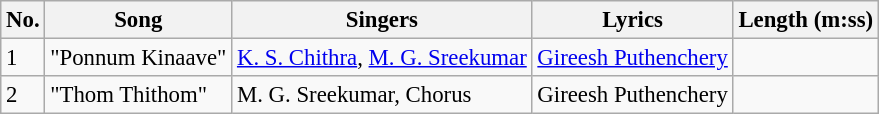<table class="wikitable" style="font-size:95%;">
<tr>
<th>No.</th>
<th>Song</th>
<th>Singers</th>
<th>Lyrics</th>
<th>Length (m:ss)</th>
</tr>
<tr>
<td>1</td>
<td>"Ponnum Kinaave"</td>
<td><a href='#'>K. S. Chithra</a>, <a href='#'>M. G. Sreekumar</a></td>
<td><a href='#'>Gireesh Puthenchery</a></td>
<td></td>
</tr>
<tr>
<td>2</td>
<td>"Thom Thithom"</td>
<td>M. G. Sreekumar, Chorus</td>
<td>Gireesh Puthenchery</td>
<td></td>
</tr>
</table>
